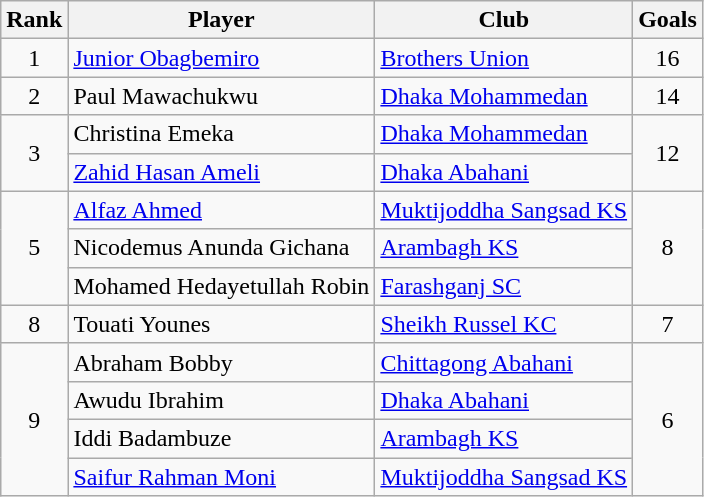<table class="wikitable">
<tr>
<th>Rank</th>
<th>Player</th>
<th>Club</th>
<th>Goals</th>
</tr>
<tr>
<td align=center>1</td>
<td> <a href='#'>Junior Obagbemiro</a></td>
<td><a href='#'>Brothers Union</a></td>
<td align=center>16</td>
</tr>
<tr>
<td align=center>2</td>
<td> Paul Mawachukwu</td>
<td><a href='#'>Dhaka Mohammedan</a></td>
<td align=center>14</td>
</tr>
<tr>
<td rowspan=2 align=center>3</td>
<td> Christina Emeka</td>
<td><a href='#'>Dhaka Mohammedan</a></td>
<td rowspan=2 align=center>12</td>
</tr>
<tr>
<td> <a href='#'>Zahid Hasan Ameli</a></td>
<td><a href='#'>Dhaka Abahani</a></td>
</tr>
<tr>
<td rowspan=3 align=center>5</td>
<td> <a href='#'>Alfaz Ahmed</a></td>
<td><a href='#'>Muktijoddha Sangsad KS</a></td>
<td rowspan=3 align=center>8</td>
</tr>
<tr>
<td> Nicodemus Anunda Gichana</td>
<td><a href='#'>Arambagh KS</a></td>
</tr>
<tr>
<td>  Mohamed Hedayetullah Robin</td>
<td><a href='#'>Farashganj SC</a></td>
</tr>
<tr>
<td align=center>8</td>
<td> Touati Younes</td>
<td><a href='#'>Sheikh Russel KC</a></td>
<td align=center>7</td>
</tr>
<tr>
<td rowspan=4 align=center>9</td>
<td> Abraham Bobby</td>
<td><a href='#'>Chittagong Abahani</a></td>
<td rowspan=4 align=center>6</td>
</tr>
<tr>
<td> Awudu Ibrahim</td>
<td><a href='#'>Dhaka Abahani</a></td>
</tr>
<tr>
<td> Iddi Badambuze</td>
<td><a href='#'>Arambagh KS</a></td>
</tr>
<tr>
<td> <a href='#'>Saifur Rahman Moni</a></td>
<td><a href='#'>Muktijoddha Sangsad KS</a></td>
</tr>
</table>
